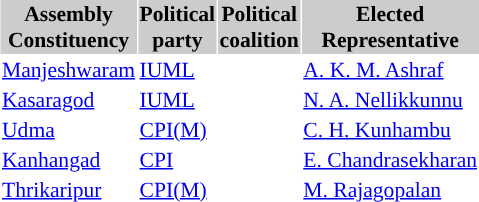<table align="left" class="toccolours" cellspacing="1" cellpadding="1" style="margin-right: .5em; margin-top: .4em; font-size: 90%">
<tr>
</tr>
<tr bgcolor="#cccccc" valign="top">
<th>Assembly <br>Constituency</th>
<th>Political <br>party</th>
<th>Political <br>coalition</th>
<th>Elected <br> Representative</th>
</tr>
<tr>
<td><a href='#'>Manjeshwaram</a></td>
<td style="background-color:"><a href='#'><span>IUML</span></a></td>
<td></td>
<td><a href='#'>A. K. M. Ashraf</a></td>
</tr>
<tr>
<td><a href='#'>Kasaragod</a></td>
<td style="background-color:"><a href='#'><span>IUML</span></a></td>
<td></td>
<td><a href='#'>N. A. Nellikkunnu</a></td>
</tr>
<tr>
<td><a href='#'>Udma</a></td>
<td style="background-color:"><a href='#'><span>CPI(M)</span></a></td>
<td></td>
<td><a href='#'>C. H. Kunhambu</a></td>
</tr>
<tr>
<td><a href='#'>Kanhangad</a></td>
<td style="background-color:"><a href='#'><span>CPI</span></a></td>
<td></td>
<td><a href='#'>E. Chandrasekharan</a></td>
</tr>
<tr>
<td><a href='#'>Thrikaripur</a></td>
<td style="background-color:"><a href='#'><span>CPI(M)</span></a></td>
<td></td>
<td><a href='#'>M. Rajagopalan</a></td>
</tr>
</table>
